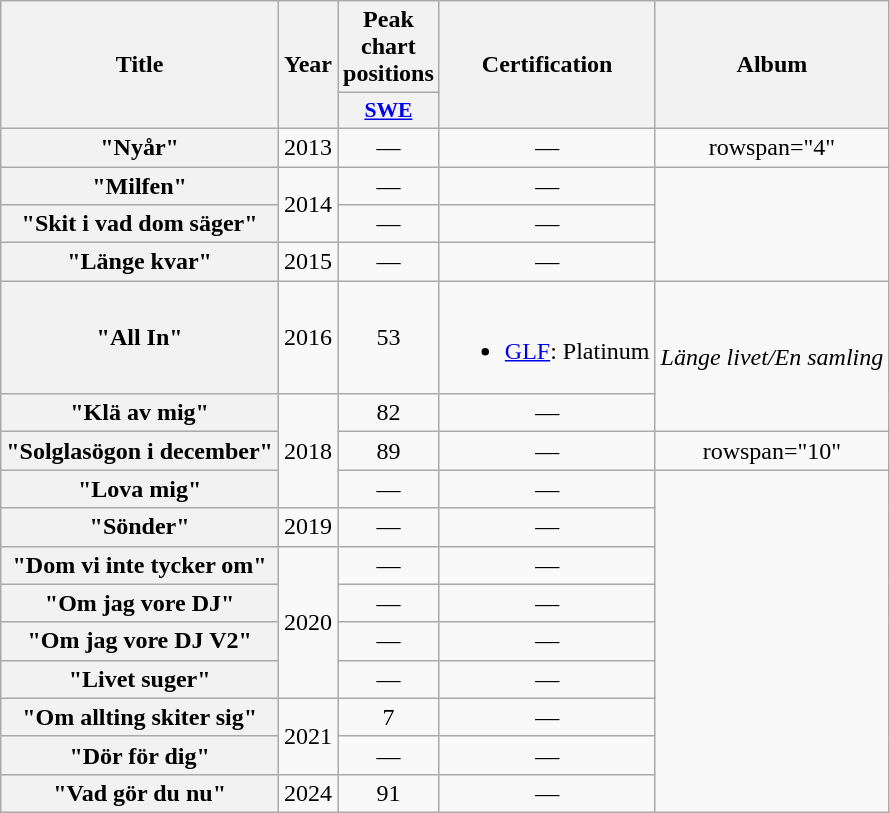<table class="wikitable plainrowheaders" style="text-align:center;">
<tr>
<th scope="col" rowspan="2">Title</th>
<th scope="col" rowspan="2">Year</th>
<th scope="col" colspan="1">Peak chart positions</th>
<th scope="col" rowspan="2">Certification</th>
<th scope="col" rowspan="2">Album</th>
</tr>
<tr>
<th scope="col" style="width:3em;font-size:90%;"><a href='#'>SWE</a></th>
</tr>
<tr>
<th scope="row">"Nyår"</th>
<td>2013</td>
<td>—</td>
<td>—</td>
<td>rowspan="4" </td>
</tr>
<tr>
<th scope="row">"Milfen"</th>
<td rowspan="2">2014</td>
<td>—</td>
<td>—</td>
</tr>
<tr>
<th scope="row">"Skit i vad dom säger"</th>
<td>—</td>
<td>—</td>
</tr>
<tr>
<th scope="row">"Länge kvar"</th>
<td>2015</td>
<td>—</td>
<td>—</td>
</tr>
<tr>
<th scope="row">"All In"</th>
<td>2016</td>
<td>53<br></td>
<td><br><ul><li><a href='#'>GLF</a>: Platinum</li></ul></td>
<td rowspan="2"><em>Länge livet/En samling</em></td>
</tr>
<tr>
<th scope="row">"Klä av mig"</th>
<td rowspan="3">2018</td>
<td>82<br></td>
<td>—</td>
</tr>
<tr>
<th scope="row">"Solglasögon i december"</th>
<td>89<br></td>
<td>—</td>
<td>rowspan="10" </td>
</tr>
<tr>
<th scope="row">"Lova mig"</th>
<td>—</td>
<td>—</td>
</tr>
<tr>
<th scope="row">"Sönder"</th>
<td>2019</td>
<td>—</td>
<td>—</td>
</tr>
<tr>
<th scope="row">"Dom vi inte tycker om"</th>
<td rowspan="4">2020</td>
<td>—</td>
<td>—</td>
</tr>
<tr>
<th scope="row">"Om jag vore DJ"</th>
<td>—</td>
<td>—</td>
</tr>
<tr>
<th scope="row">"Om jag vore DJ V2"</th>
<td>—</td>
<td>—</td>
</tr>
<tr>
<th scope="row">"Livet suger"</th>
<td>—</td>
<td>—</td>
</tr>
<tr>
<th scope="row">"Om allting skiter sig"</th>
<td rowspan="2">2021</td>
<td>7<br></td>
<td>—</td>
</tr>
<tr>
<th scope="row">"Dör för dig"</th>
<td>—</td>
<td>—</td>
</tr>
<tr>
<th scope="row">"Vad gör du nu"<br></th>
<td>2024</td>
<td>91<br></td>
<td>—</td>
</tr>
</table>
